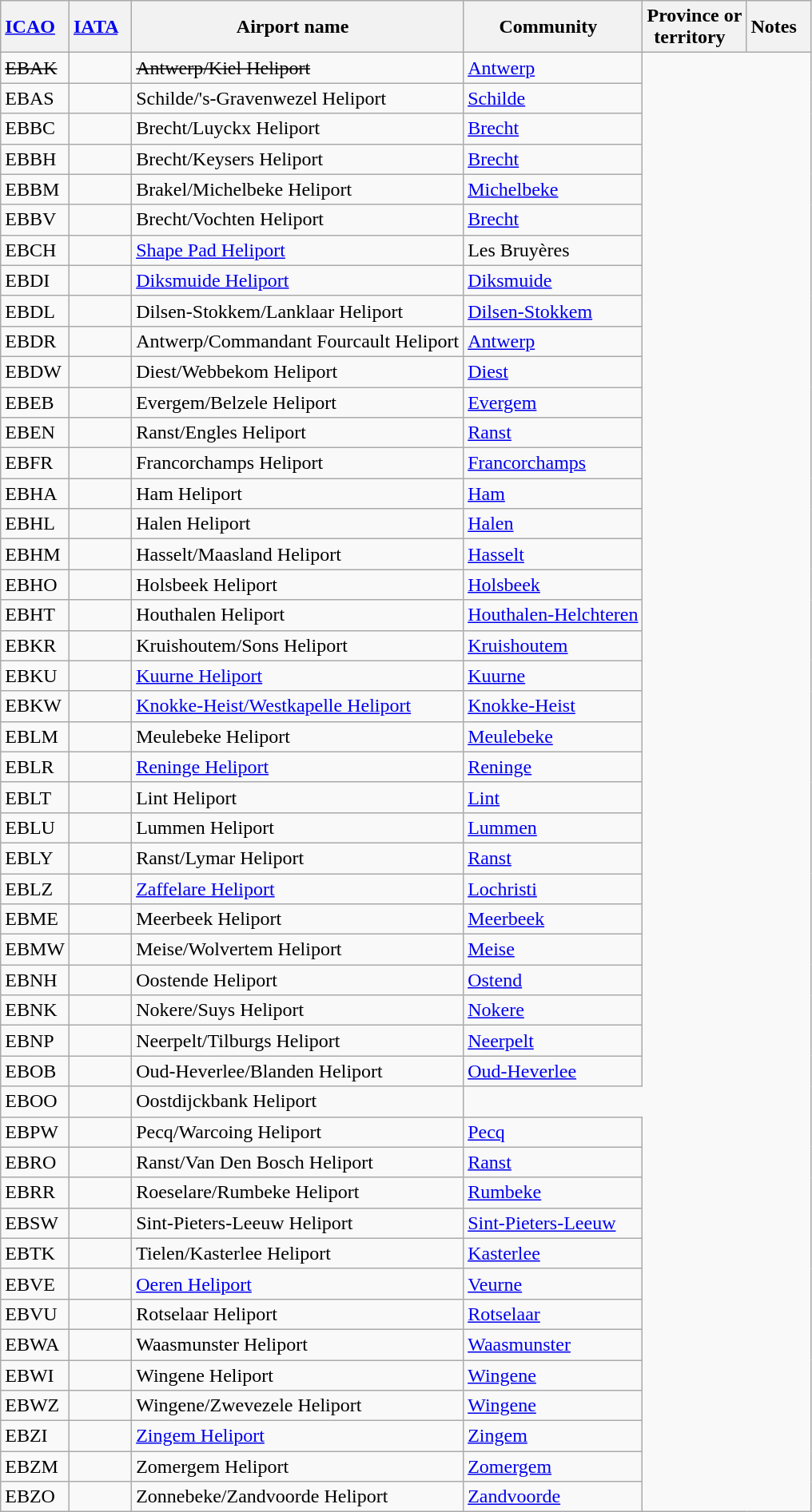<table class="wikitable" style="width:auto;">
<tr>
<th width="*"><a href='#'>ICAO</a>  </th>
<th width="*"><a href='#'>IATA</a>  </th>
<th width="*">Airport name  </th>
<th width="*">Community  </th>
<th width="*">Province or<br>territory  </th>
<th width="*">Notes  </th>
</tr>
<tr>
<td><s>EBAK</s></td>
<td></td>
<td><s>Antwerp/Kiel Heliport</s></td>
<td><a href='#'>Antwerp</a></td>
</tr>
<tr>
<td>EBAS</td>
<td></td>
<td>Schilde/'s-Gravenwezel Heliport</td>
<td><a href='#'>Schilde</a></td>
</tr>
<tr>
<td>EBBC</td>
<td></td>
<td>Brecht/Luyckx Heliport</td>
<td><a href='#'>Brecht</a></td>
</tr>
<tr>
<td>EBBH</td>
<td></td>
<td>Brecht/Keysers Heliport</td>
<td><a href='#'>Brecht</a></td>
</tr>
<tr>
<td>EBBM</td>
<td></td>
<td>Brakel/Michelbeke Heliport</td>
<td><a href='#'>Michelbeke</a></td>
</tr>
<tr>
<td>EBBV</td>
<td></td>
<td>Brecht/Vochten Heliport</td>
<td><a href='#'>Brecht</a></td>
</tr>
<tr>
<td>EBCH</td>
<td></td>
<td><a href='#'>Shape Pad Heliport</a></td>
<td>Les Bruyères</td>
</tr>
<tr>
<td>EBDI</td>
<td></td>
<td><a href='#'>Diksmuide Heliport</a></td>
<td><a href='#'>Diksmuide</a></td>
</tr>
<tr>
<td>EBDL</td>
<td></td>
<td>Dilsen-Stokkem/Lanklaar Heliport</td>
<td><a href='#'>Dilsen-Stokkem</a></td>
</tr>
<tr>
<td>EBDR</td>
<td></td>
<td>Antwerp/Commandant Fourcault Heliport</td>
<td><a href='#'>Antwerp</a></td>
</tr>
<tr>
<td>EBDW</td>
<td></td>
<td>Diest/Webbekom Heliport</td>
<td><a href='#'>Diest</a></td>
</tr>
<tr>
<td>EBEB</td>
<td></td>
<td>Evergem/Belzele Heliport</td>
<td><a href='#'>Evergem</a></td>
</tr>
<tr>
<td>EBEN</td>
<td></td>
<td>Ranst/Engles Heliport</td>
<td><a href='#'>Ranst</a></td>
</tr>
<tr>
<td>EBFR</td>
<td></td>
<td>Francorchamps Heliport</td>
<td><a href='#'>Francorchamps</a></td>
</tr>
<tr>
<td>EBHA</td>
<td></td>
<td>Ham Heliport</td>
<td><a href='#'>Ham</a></td>
</tr>
<tr>
<td>EBHL</td>
<td></td>
<td>Halen Heliport</td>
<td><a href='#'>Halen</a></td>
</tr>
<tr>
<td>EBHM</td>
<td></td>
<td>Hasselt/Maasland Heliport</td>
<td><a href='#'>Hasselt</a></td>
</tr>
<tr>
<td>EBHO</td>
<td></td>
<td>Holsbeek Heliport</td>
<td><a href='#'>Holsbeek</a></td>
</tr>
<tr>
<td>EBHT</td>
<td></td>
<td>Houthalen Heliport</td>
<td><a href='#'>Houthalen-Helchteren</a></td>
</tr>
<tr>
<td>EBKR</td>
<td></td>
<td>Kruishoutem/Sons Heliport</td>
<td><a href='#'>Kruishoutem</a></td>
</tr>
<tr>
<td>EBKU</td>
<td></td>
<td><a href='#'>Kuurne Heliport</a></td>
<td><a href='#'>Kuurne</a></td>
</tr>
<tr>
<td>EBKW</td>
<td></td>
<td><a href='#'>Knokke-Heist/Westkapelle Heliport</a></td>
<td><a href='#'>Knokke-Heist</a></td>
</tr>
<tr>
<td>EBLM</td>
<td></td>
<td>Meulebeke Heliport</td>
<td><a href='#'>Meulebeke</a></td>
</tr>
<tr>
<td>EBLR</td>
<td></td>
<td><a href='#'>Reninge Heliport</a></td>
<td><a href='#'>Reninge</a></td>
</tr>
<tr>
<td>EBLT</td>
<td></td>
<td>Lint Heliport</td>
<td><a href='#'>Lint</a></td>
</tr>
<tr>
<td>EBLU</td>
<td></td>
<td>Lummen Heliport</td>
<td><a href='#'>Lummen</a></td>
</tr>
<tr>
<td>EBLY</td>
<td></td>
<td>Ranst/Lymar Heliport</td>
<td><a href='#'>Ranst</a></td>
</tr>
<tr>
<td>EBLZ</td>
<td></td>
<td><a href='#'>Zaffelare Heliport</a></td>
<td><a href='#'>Lochristi</a></td>
</tr>
<tr>
<td>EBME</td>
<td></td>
<td>Meerbeek Heliport</td>
<td><a href='#'>Meerbeek</a></td>
</tr>
<tr>
<td>EBMW</td>
<td></td>
<td>Meise/Wolvertem Heliport</td>
<td><a href='#'>Meise</a></td>
</tr>
<tr>
<td>EBNH</td>
<td></td>
<td>Oostende Heliport</td>
<td><a href='#'>Ostend</a></td>
</tr>
<tr>
<td>EBNK</td>
<td></td>
<td>Nokere/Suys Heliport</td>
<td><a href='#'>Nokere</a></td>
</tr>
<tr>
<td>EBNP</td>
<td></td>
<td>Neerpelt/Tilburgs Heliport</td>
<td><a href='#'>Neerpelt</a></td>
</tr>
<tr>
<td>EBOB</td>
<td></td>
<td>Oud-Heverlee/Blanden Heliport</td>
<td><a href='#'>Oud-Heverlee</a></td>
</tr>
<tr>
<td>EBOO</td>
<td></td>
<td>Oostdijckbank Heliport</td>
</tr>
<tr>
<td>EBPW</td>
<td></td>
<td>Pecq/Warcoing Heliport</td>
<td><a href='#'>Pecq</a></td>
</tr>
<tr>
<td>EBRO</td>
<td></td>
<td>Ranst/Van Den Bosch Heliport</td>
<td><a href='#'>Ranst</a></td>
</tr>
<tr>
<td>EBRR</td>
<td></td>
<td>Roeselare/Rumbeke Heliport</td>
<td><a href='#'>Rumbeke</a></td>
</tr>
<tr>
<td>EBSW</td>
<td></td>
<td>Sint-Pieters-Leeuw Heliport</td>
<td><a href='#'>Sint-Pieters-Leeuw</a></td>
</tr>
<tr>
<td>EBTK</td>
<td></td>
<td>Tielen/Kasterlee Heliport</td>
<td><a href='#'>Kasterlee</a></td>
</tr>
<tr>
<td>EBVE</td>
<td></td>
<td><a href='#'>Oeren Heliport</a></td>
<td><a href='#'>Veurne</a></td>
</tr>
<tr>
<td>EBVU</td>
<td></td>
<td>Rotselaar Heliport</td>
<td><a href='#'>Rotselaar</a></td>
</tr>
<tr>
<td>EBWA</td>
<td></td>
<td>Waasmunster Heliport</td>
<td><a href='#'>Waasmunster</a></td>
</tr>
<tr>
<td>EBWI</td>
<td></td>
<td>Wingene Heliport</td>
<td><a href='#'>Wingene</a></td>
</tr>
<tr>
<td>EBWZ</td>
<td></td>
<td>Wingene/Zwevezele Heliport</td>
<td><a href='#'>Wingene</a></td>
</tr>
<tr>
<td>EBZI</td>
<td></td>
<td><a href='#'>Zingem Heliport</a></td>
<td><a href='#'>Zingem</a></td>
</tr>
<tr>
<td>EBZM</td>
<td></td>
<td>Zomergem Heliport</td>
<td><a href='#'>Zomergem</a></td>
</tr>
<tr>
<td>EBZO</td>
<td></td>
<td>Zonnebeke/Zandvoorde Heliport</td>
<td><a href='#'>Zandvoorde</a></td>
</tr>
</table>
